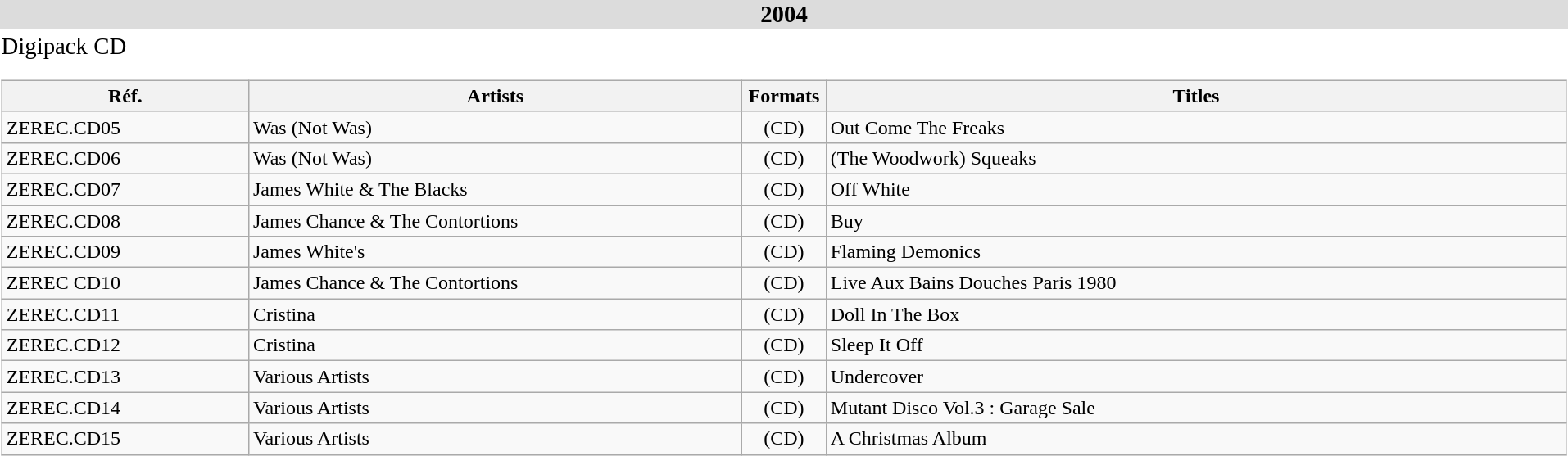<table class="collapsible collapsed" style="width:80em;">
<tr>
<th style = background:#DCDCDC><big>2004</big></th>
</tr>
<tr>
<td><big>Digipack CD</big><br><table class="wikitable sortable" style="width:100%;" align="left">
<tr>
<th scope=col width="15%">Réf.</th>
<th scope=col width="30%">Artists</th>
<th scope=col width="5%">Formats</th>
<th scope=col width="45%">Titles</th>
</tr>
<tr>
<td>ZEREC.CD05</td>
<td>Was (Not Was)</td>
<td align="center">(CD)</td>
<td>Out Come The Freaks</td>
</tr>
<tr>
<td>ZEREC.CD06</td>
<td>Was (Not Was)</td>
<td align="center">(CD)</td>
<td>(The Woodwork) Squeaks</td>
</tr>
<tr>
<td>ZEREC.CD07</td>
<td>James White & The Blacks</td>
<td align="center">(CD)</td>
<td>Off White</td>
</tr>
<tr>
<td>ZEREC.CD08</td>
<td>James Chance & The Contortions</td>
<td align="center">(CD)</td>
<td>Buy</td>
</tr>
<tr>
<td>ZEREC.CD09</td>
<td>James White's</td>
<td align="center">(CD)</td>
<td>Flaming Demonics</td>
</tr>
<tr>
<td>ZEREC CD10</td>
<td>James Chance & The Contortions</td>
<td align="center">(CD)</td>
<td>Live Aux Bains Douches Paris 1980</td>
</tr>
<tr>
<td>ZEREC.CD11</td>
<td>Cristina</td>
<td align="center">(CD)</td>
<td>Doll In The Box</td>
</tr>
<tr>
<td>ZEREC.CD12</td>
<td>Cristina</td>
<td align="center">(CD)</td>
<td>Sleep It Off</td>
</tr>
<tr>
<td>ZEREC.CD13</td>
<td>Various Artists</td>
<td align="center">(CD)</td>
<td>Undercover</td>
</tr>
<tr>
<td>ZEREC.CD14</td>
<td>Various Artists</td>
<td align="center">(CD)</td>
<td>Mutant Disco Vol.3 : Garage Sale</td>
</tr>
<tr>
<td>ZEREC.CD15</td>
<td>Various Artists</td>
<td align="center">(CD)</td>
<td>A Christmas Album</td>
</tr>
</table>
</td>
</tr>
</table>
